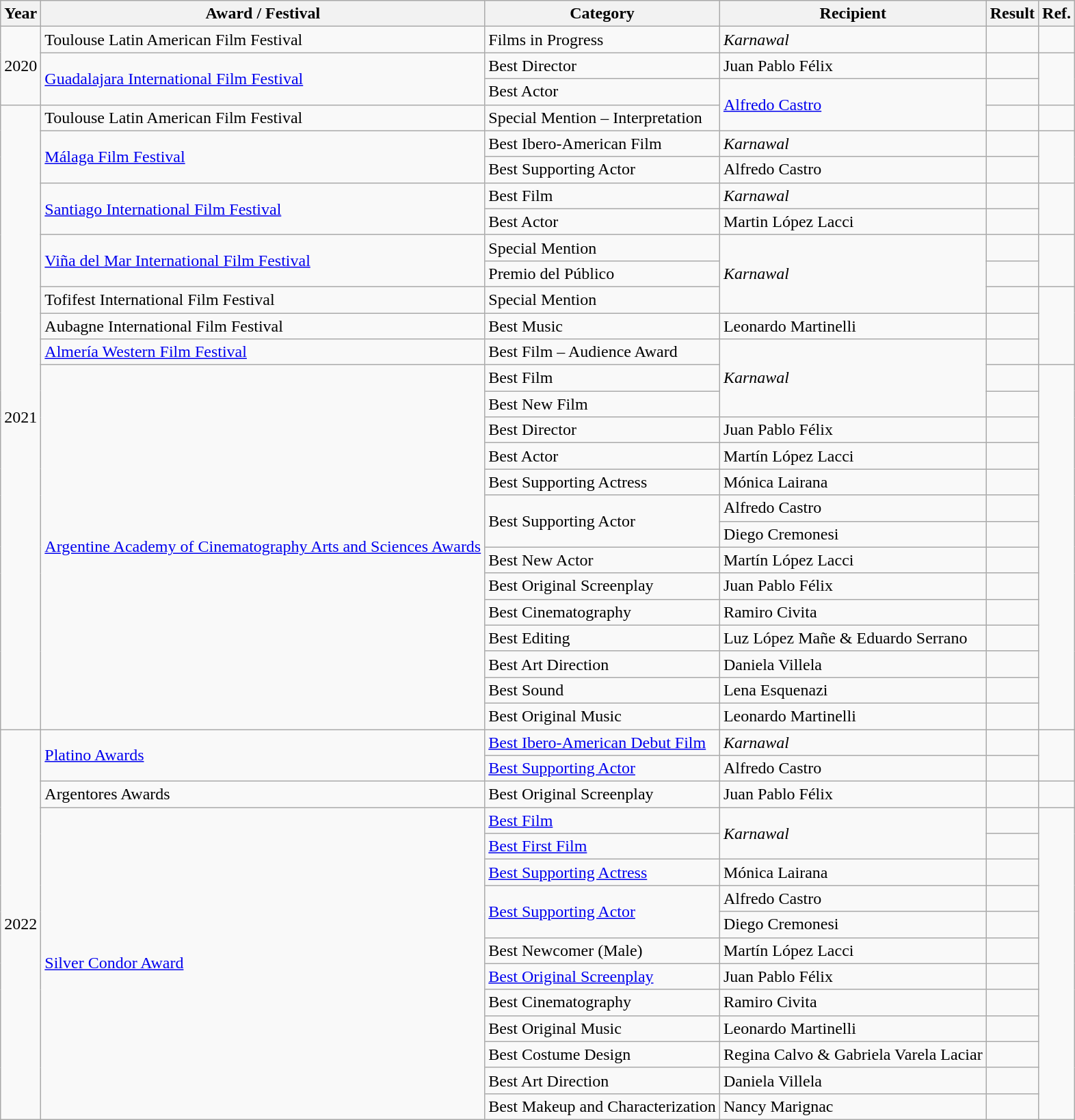<table class="wikitable">
<tr>
<th>Year</th>
<th>Award / Festival</th>
<th>Category</th>
<th>Recipient</th>
<th>Result</th>
<th>Ref.</th>
</tr>
<tr>
<td rowspan="3">2020</td>
<td>Toulouse Latin American Film Festival</td>
<td>Films in Progress</td>
<td><em>Karnawal</em></td>
<td></td>
<td></td>
</tr>
<tr>
<td rowspan="2"><a href='#'>Guadalajara International Film Festival</a></td>
<td>Best Director</td>
<td>Juan Pablo Félix</td>
<td></td>
<td rowspan="2"></td>
</tr>
<tr>
<td>Best Actor</td>
<td rowspan="2"><a href='#'>Alfredo Castro</a></td>
<td></td>
</tr>
<tr>
<td rowspan="24">2021</td>
<td>Toulouse Latin American Film Festival</td>
<td>Special Mention – Interpretation</td>
<td></td>
<td></td>
</tr>
<tr>
<td rowspan="2"><a href='#'>Málaga Film Festival</a></td>
<td>Best Ibero-American Film</td>
<td><em>Karnawal</em></td>
<td></td>
<td rowspan="2"></td>
</tr>
<tr>
<td>Best Supporting Actor</td>
<td>Alfredo Castro</td>
<td></td>
</tr>
<tr>
<td rowspan="2"><a href='#'>Santiago International Film Festival</a></td>
<td>Best Film</td>
<td><em>Karnawal</em></td>
<td></td>
<td rowspan="2"></td>
</tr>
<tr>
<td>Best Actor</td>
<td>Martin López Lacci</td>
<td></td>
</tr>
<tr>
<td rowspan="2"><a href='#'>Viña del Mar International Film Festival</a></td>
<td>Special Mention</td>
<td rowspan="3"><em>Karnawal</em></td>
<td></td>
<td rowspan="2"></td>
</tr>
<tr>
<td>Premio del Público</td>
<td></td>
</tr>
<tr>
<td>Tofifest International Film Festival</td>
<td>Special Mention</td>
<td></td>
<td rowspan="3"></td>
</tr>
<tr>
<td>Aubagne International Film Festival</td>
<td>Best Music</td>
<td>Leonardo Martinelli</td>
<td></td>
</tr>
<tr>
<td><a href='#'>Almería Western Film Festival</a></td>
<td>Best Film – Audience Award</td>
<td rowspan="3"><em>Karnawal</em></td>
<td></td>
</tr>
<tr>
<td rowspan="14"><a href='#'>Argentine Academy of Cinematography Arts and Sciences Awards</a></td>
<td>Best Film</td>
<td></td>
<td rowspan="14"></td>
</tr>
<tr>
<td>Best New Film</td>
<td></td>
</tr>
<tr>
<td>Best Director</td>
<td>Juan Pablo Félix</td>
<td></td>
</tr>
<tr>
<td>Best Actor</td>
<td>Martín López Lacci</td>
<td></td>
</tr>
<tr>
<td>Best Supporting Actress</td>
<td>Mónica Lairana</td>
<td></td>
</tr>
<tr>
<td rowspan="2">Best Supporting Actor</td>
<td>Alfredo Castro</td>
<td></td>
</tr>
<tr>
<td>Diego Cremonesi</td>
<td></td>
</tr>
<tr>
<td>Best New Actor</td>
<td>Martín López Lacci</td>
<td></td>
</tr>
<tr>
<td>Best Original Screenplay</td>
<td>Juan Pablo Félix</td>
<td></td>
</tr>
<tr>
<td>Best Cinematography</td>
<td>Ramiro Civita</td>
<td></td>
</tr>
<tr>
<td>Best Editing</td>
<td>Luz López Mañe & Eduardo Serrano</td>
<td></td>
</tr>
<tr>
<td>Best Art Direction</td>
<td>Daniela Villela</td>
<td></td>
</tr>
<tr>
<td>Best Sound</td>
<td>Lena Esquenazi</td>
<td></td>
</tr>
<tr>
<td>Best Original Music</td>
<td>Leonardo Martinelli</td>
<td></td>
</tr>
<tr>
<td rowspan="15">2022</td>
<td rowspan="2"><a href='#'>Platino Awards</a></td>
<td><a href='#'>Best Ibero-American Debut Film</a></td>
<td><em>Karnawal</em></td>
<td></td>
<td rowspan="2"></td>
</tr>
<tr>
<td><a href='#'>Best Supporting Actor</a></td>
<td>Alfredo Castro</td>
<td></td>
</tr>
<tr>
<td>Argentores Awards</td>
<td>Best Original Screenplay</td>
<td>Juan Pablo Félix</td>
<td></td>
<td></td>
</tr>
<tr>
<td rowspan="12"><a href='#'>Silver Condor Award</a></td>
<td><a href='#'>Best Film</a></td>
<td rowspan="2"><em>Karnawal</em></td>
<td></td>
<td rowspan="12"></td>
</tr>
<tr>
<td><a href='#'>Best First Film</a></td>
<td></td>
</tr>
<tr>
<td><a href='#'>Best Supporting Actress</a></td>
<td>Mónica Lairana</td>
<td></td>
</tr>
<tr>
<td rowspan="2"><a href='#'>Best Supporting Actor</a></td>
<td>Alfredo Castro</td>
<td></td>
</tr>
<tr>
<td>Diego Cremonesi</td>
<td></td>
</tr>
<tr>
<td>Best Newcomer (Male)</td>
<td>Martín López Lacci</td>
<td></td>
</tr>
<tr>
<td><a href='#'>Best Original Screenplay</a></td>
<td>Juan Pablo Félix</td>
<td></td>
</tr>
<tr>
<td>Best Cinematography</td>
<td>Ramiro Civita</td>
<td></td>
</tr>
<tr>
<td>Best Original Music</td>
<td>Leonardo Martinelli</td>
<td></td>
</tr>
<tr>
<td>Best Costume Design</td>
<td>Regina Calvo & Gabriela Varela Laciar</td>
<td></td>
</tr>
<tr>
<td>Best Art Direction</td>
<td>Daniela Villela</td>
<td></td>
</tr>
<tr>
<td>Best Makeup and Characterization</td>
<td>Nancy Marignac</td>
<td></td>
</tr>
</table>
